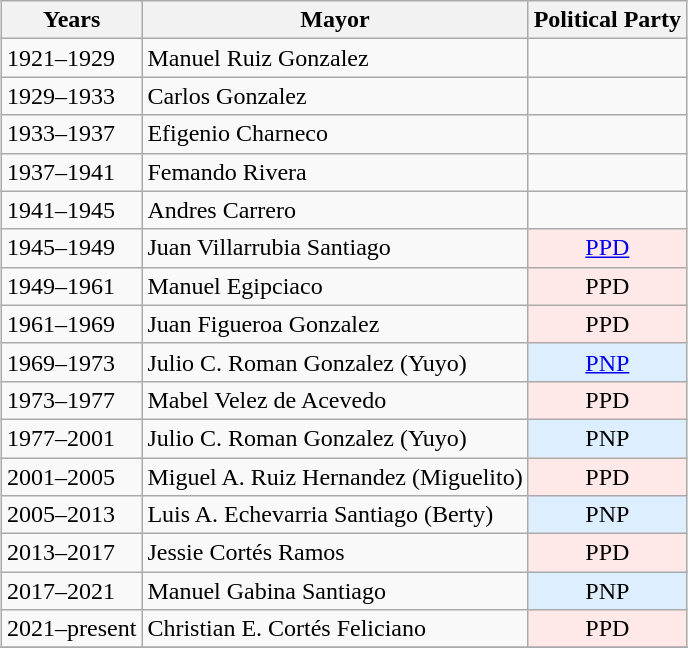<table class="wikitable" style="margin-left: auto; margin-right: auto">
<tr>
<th>Years</th>
<th>Mayor</th>
<th>Political Party</th>
</tr>
<tr>
<td>1921–1929</td>
<td>Manuel Ruiz Gonzalez</td>
<td></td>
</tr>
<tr>
<td>1929–1933</td>
<td>Carlos Gonzalez</td>
<td></td>
</tr>
<tr>
<td>1933–1937</td>
<td>Efigenio Charneco</td>
<td></td>
</tr>
<tr>
<td>1937–1941</td>
<td>Femando Rivera</td>
<td></td>
</tr>
<tr>
<td>1941–1945</td>
<td>Andres Carrero</td>
<td></td>
</tr>
<tr>
<td>1945–1949</td>
<td>Juan Villarrubia Santiago</td>
<td bgcolor=#FFE8E8 align=center><a href='#'>PPD</a></td>
</tr>
<tr>
<td>1949–1961</td>
<td>Manuel Egipciaco</td>
<td bgcolor=#FFE8E8 align=center>PPD</td>
</tr>
<tr>
<td>1961–1969</td>
<td>Juan Figueroa Gonzalez</td>
<td bgcolor=#FFE8E8 align=center>PPD</td>
</tr>
<tr>
<td>1969–1973</td>
<td>Julio C. Roman Gonzalez (Yuyo)</td>
<td bgcolor=#DDEEFF align=center><a href='#'>PNP</a></td>
</tr>
<tr>
<td>1973–1977</td>
<td>Mabel Velez de Acevedo</td>
<td bgcolor=#FFE8E8 align=center>PPD</td>
</tr>
<tr>
<td>1977–2001</td>
<td>Julio C. Roman Gonzalez (Yuyo)</td>
<td bgcolor=#DDEEFF align=center>PNP</td>
</tr>
<tr>
<td>2001–2005</td>
<td>Miguel A. Ruiz Hernandez (Miguelito)</td>
<td bgcolor=#FFE8E8 align=center>PPD</td>
</tr>
<tr>
<td>2005–2013</td>
<td>Luis A. Echevarria Santiago (Berty)</td>
<td bgcolor=#DDEEFF align=center>PNP</td>
</tr>
<tr>
<td>2013–2017</td>
<td>Jessie Cortés Ramos</td>
<td bgcolor=#FFE8E8 align=center>PPD</td>
</tr>
<tr>
<td>2017–2021</td>
<td>Manuel Gabina Santiago</td>
<td bgcolor=#DDEEFF align=center>PNP</td>
</tr>
<tr>
<td>2021–present</td>
<td>Christian E. Cortés Feliciano</td>
<td bgcolor=FFE8E8 align=center>PPD</td>
</tr>
<tr>
</tr>
</table>
